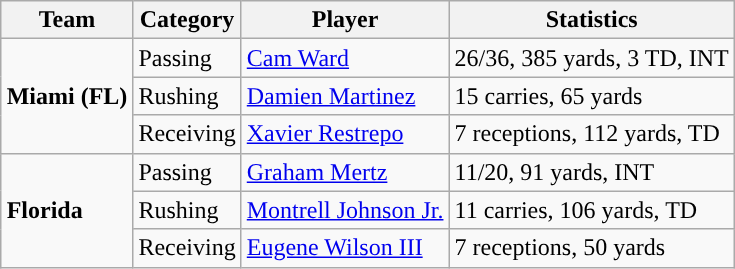<table class="wikitable" style="float: right;">
<tr>
<th>Team</th>
<th>Category</th>
<th>Player</th>
<th>Statistics</th>
</tr>
<tr>
<td rowspan=3><strong>Miami (FL)</strong></td>
<td>Passing</td>
<td><a href='#'>Cam Ward</a></td>
<td>26/36, 385 yards, 3 TD, INT</td>
</tr>
<tr>
<td>Rushing</td>
<td><a href='#'>Damien Martinez</a></td>
<td>15 carries, 65 yards</td>
</tr>
<tr>
<td>Receiving</td>
<td><a href='#'>Xavier Restrepo</a></td>
<td>7 receptions, 112 yards, TD</td>
</tr>
<tr>
<td rowspan=3><strong>Florida</strong></td>
<td>Passing</td>
<td><a href='#'>Graham Mertz</a></td>
<td>11/20, 91 yards, INT</td>
</tr>
<tr>
<td>Rushing</td>
<td><a href='#'>Montrell Johnson Jr.</a></td>
<td>11 carries, 106 yards, TD</td>
</tr>
<tr>
<td>Receiving</td>
<td><a href='#'>Eugene Wilson III</a></td>
<td>7 receptions, 50 yards</td>
</tr>
</table>
